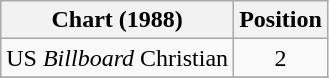<table class="wikitable">
<tr>
<th>Chart (1988)</th>
<th>Position</th>
</tr>
<tr>
<td>US <em>Billboard</em> Christian</td>
<td align="center">2</td>
</tr>
<tr>
</tr>
</table>
